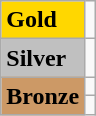<table class="wikitable">
<tr>
<td bgcolor="gold"><strong>Gold</strong></td>
<td></td>
</tr>
<tr>
<td bgcolor="silver"><strong>Silver</strong></td>
<td></td>
</tr>
<tr>
<td rowspan="2" bgcolor="#cc9966"><strong>Bronze</strong></td>
<td></td>
</tr>
<tr>
<td></td>
</tr>
</table>
